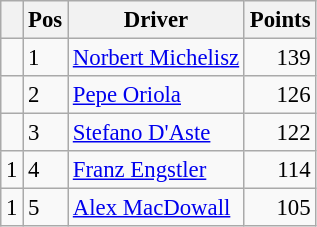<table class="wikitable" style="font-size: 95%;">
<tr>
<th></th>
<th>Pos</th>
<th>Driver</th>
<th>Points</th>
</tr>
<tr>
<td align="left"></td>
<td>1</td>
<td> <a href='#'>Norbert Michelisz</a></td>
<td align="right">139</td>
</tr>
<tr>
<td align="left"></td>
<td>2</td>
<td> <a href='#'>Pepe Oriola</a></td>
<td align="right">126</td>
</tr>
<tr>
<td align="left"></td>
<td>3</td>
<td> <a href='#'>Stefano D'Aste</a></td>
<td align="right">122</td>
</tr>
<tr>
<td align="left"> 1</td>
<td>4</td>
<td> <a href='#'>Franz Engstler</a></td>
<td align="right">114</td>
</tr>
<tr>
<td align="left"> 1</td>
<td>5</td>
<td> <a href='#'>Alex MacDowall</a></td>
<td align="right">105</td>
</tr>
</table>
